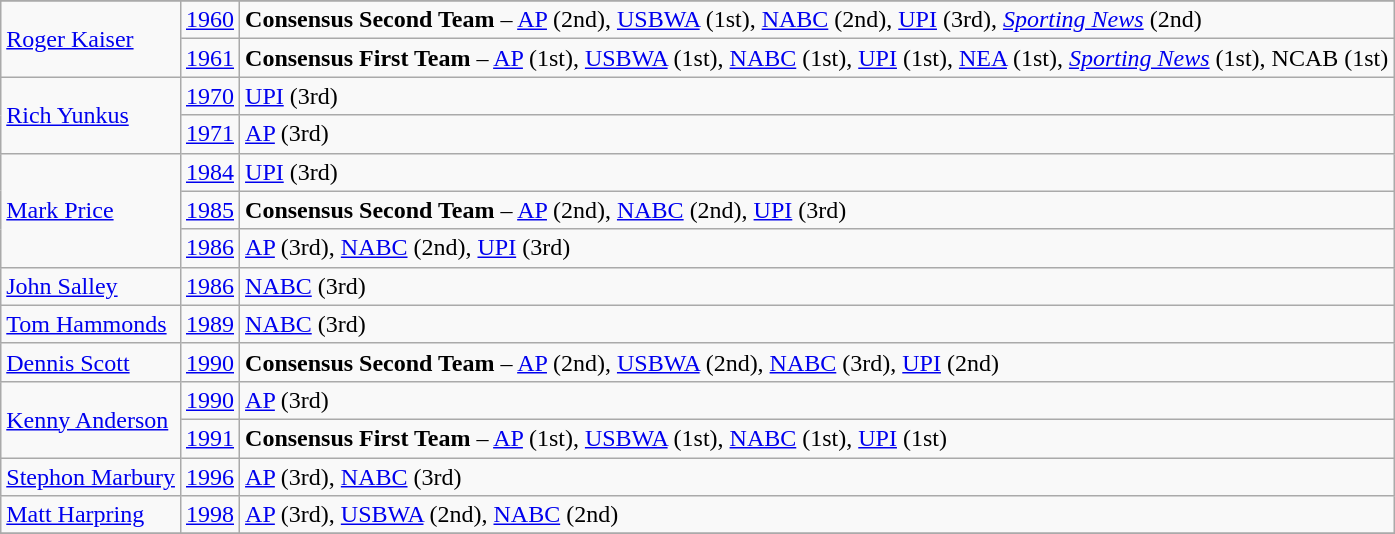<table class="wikitable">
<tr>
</tr>
<tr>
<td rowspan=2><a href='#'>Roger Kaiser</a></td>
<td><a href='#'>1960</a></td>
<td><strong>Consensus Second Team</strong> – <a href='#'>AP</a> (2nd), <a href='#'>USBWA</a> (1st), <a href='#'>NABC</a> (2nd), <a href='#'>UPI</a> (3rd), <em><a href='#'>Sporting News</a></em> (2nd)</td>
</tr>
<tr>
<td><a href='#'>1961</a></td>
<td><strong>Consensus First Team</strong> – <a href='#'>AP</a> (1st), <a href='#'>USBWA</a> (1st), <a href='#'>NABC</a> (1st), <a href='#'>UPI</a> (1st), <a href='#'>NEA</a> (1st), <em><a href='#'>Sporting News</a></em> (1st), NCAB (1st)</td>
</tr>
<tr>
<td rowspan=2><a href='#'>Rich Yunkus</a></td>
<td><a href='#'>1970</a></td>
<td><a href='#'>UPI</a> (3rd)</td>
</tr>
<tr>
<td><a href='#'>1971</a></td>
<td><a href='#'>AP</a> (3rd)</td>
</tr>
<tr>
<td rowspan=3><a href='#'>Mark Price</a></td>
<td><a href='#'>1984</a></td>
<td><a href='#'>UPI</a> (3rd)</td>
</tr>
<tr>
<td><a href='#'>1985</a></td>
<td><strong>Consensus Second Team</strong> – <a href='#'>AP</a> (2nd), <a href='#'>NABC</a> (2nd), <a href='#'>UPI</a> (3rd)</td>
</tr>
<tr>
<td><a href='#'>1986</a></td>
<td><a href='#'>AP</a> (3rd), <a href='#'>NABC</a> (2nd), <a href='#'>UPI</a> (3rd)</td>
</tr>
<tr>
<td><a href='#'>John Salley</a></td>
<td><a href='#'>1986</a></td>
<td><a href='#'>NABC</a> (3rd)</td>
</tr>
<tr>
<td><a href='#'>Tom Hammonds</a></td>
<td><a href='#'>1989</a></td>
<td><a href='#'>NABC</a> (3rd)</td>
</tr>
<tr>
<td><a href='#'>Dennis Scott</a></td>
<td><a href='#'>1990</a></td>
<td><strong>Consensus Second Team</strong> – <a href='#'>AP</a> (2nd), <a href='#'>USBWA</a> (2nd), <a href='#'>NABC</a> (3rd), <a href='#'>UPI</a> (2nd)</td>
</tr>
<tr>
<td rowspan=2><a href='#'>Kenny Anderson</a></td>
<td><a href='#'>1990</a></td>
<td><a href='#'>AP</a> (3rd)</td>
</tr>
<tr>
<td><a href='#'>1991</a></td>
<td><strong>Consensus First Team</strong> – <a href='#'>AP</a> (1st), <a href='#'>USBWA</a> (1st), <a href='#'>NABC</a> (1st), <a href='#'>UPI</a> (1st)</td>
</tr>
<tr>
<td><a href='#'>Stephon Marbury</a></td>
<td><a href='#'>1996</a></td>
<td><a href='#'>AP</a> (3rd), <a href='#'>NABC</a> (3rd)</td>
</tr>
<tr>
<td><a href='#'>Matt Harpring</a></td>
<td><a href='#'>1998</a></td>
<td><a href='#'>AP</a> (3rd), <a href='#'>USBWA</a> (2nd), <a href='#'>NABC</a> (2nd)</td>
</tr>
<tr>
</tr>
</table>
